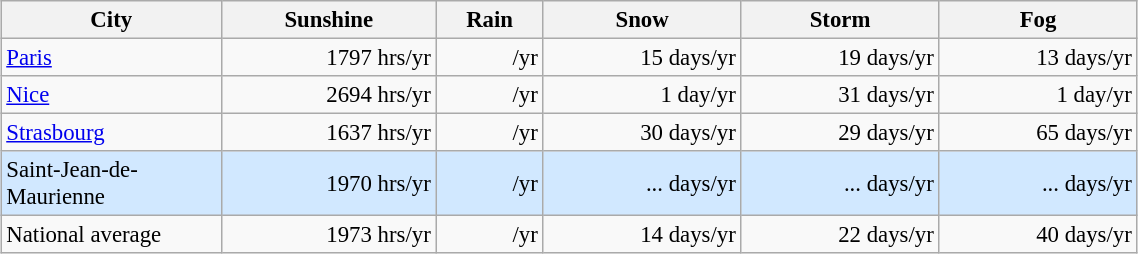<table class="wikitable sortable" style="text-align:right;width:60%;font-size:95%;margin:1em auto;">
<tr>
<th width="140">City</th>
<th>Sunshine</th>
<th>Rain</th>
<th>Snow</th>
<th>Storm</th>
<th>Fog</th>
</tr>
<tr>
<td align="left"><a href='#'>Paris</a></td>
<td>1797 hrs/yr</td>
<td>/yr</td>
<td>15 days/yr</td>
<td>19 days/yr</td>
<td>13 days/yr</tr></td>
</tr>
<tr style="background: #F9F9F9">
<td align="left"><a href='#'>Nice</a></td>
<td>2694 hrs/yr</td>
<td>/yr</td>
<td>1 day/yr</td>
<td>31 days/yr</td>
<td>1 day/yr</tr></td>
<td align="left"><a href='#'>Strasbourg</a></td>
<td>1637 hrs/yr</td>
<td>/yr</td>
<td>30 days/yr</td>
<td>29 days/yr</td>
<td>65 days/yr</tr></td>
</tr>
<tr style="background: #D1E8FF">
<td align="left">Saint-Jean-de-Maurienne</td>
<td>1970 hrs/yr</td>
<td>/yr</td>
<td>... days/yr</td>
<td>... days/yr</td>
<td>... days/yr</tr></td>
<td align="left">National average</td>
<td>1973 hrs/yr</td>
<td>/yr</td>
<td>14 days/yr</td>
<td>22 days/yr</td>
<td>40 days/yr</tr></td>
</tr>
</table>
